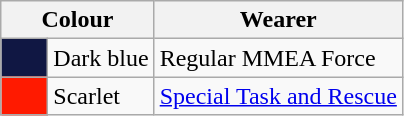<table class="wikitable">
<tr>
<th colspan="2">Colour</th>
<th>Wearer</th>
</tr>
<tr>
<td style="background:#101743;">      </td>
<td>Dark blue</td>
<td>Regular MMEA Force</td>
</tr>
<tr>
<td style="background:#ff1a00;"></td>
<td>Scarlet</td>
<td><a href='#'>Special Task and Rescue</a></td>
</tr>
</table>
